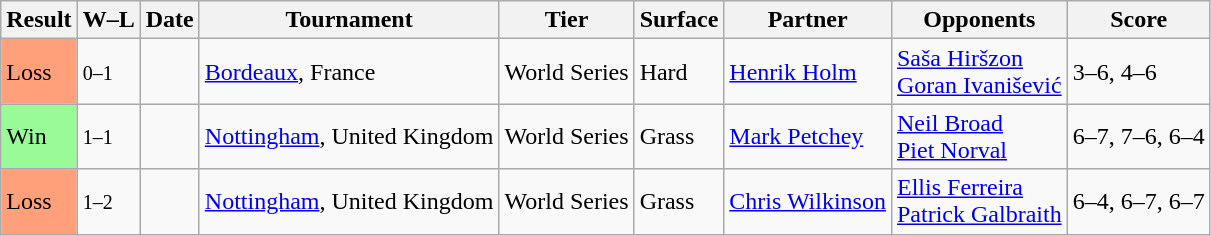<table class="sortable wikitable">
<tr>
<th>Result</th>
<th class="unsortable">W–L</th>
<th>Date</th>
<th>Tournament</th>
<th>Tier</th>
<th>Surface</th>
<th>Partner</th>
<th>Opponents</th>
<th class="unsortable">Score</th>
</tr>
<tr>
<td style="background:#ffa07a;">Loss</td>
<td><small>0–1</small></td>
<td><a href='#'></a></td>
<td><a href='#'>Bordeaux</a>, France</td>
<td>World Series</td>
<td>Hard</td>
<td> <a href='#'>Henrik Holm</a></td>
<td> <a href='#'>Saša Hiršzon</a> <br>  <a href='#'>Goran Ivanišević</a></td>
<td>3–6, 4–6</td>
</tr>
<tr>
<td style="background:#98fb98;">Win</td>
<td><small>1–1</small></td>
<td><a href='#'></a></td>
<td><a href='#'>Nottingham</a>, United Kingdom</td>
<td>World Series</td>
<td>Grass</td>
<td> <a href='#'>Mark Petchey</a></td>
<td> <a href='#'>Neil Broad</a> <br>  <a href='#'>Piet Norval</a></td>
<td>6–7, 7–6, 6–4</td>
</tr>
<tr>
<td style="background:#ffa07a;">Loss</td>
<td><small>1–2</small></td>
<td><a href='#'></a></td>
<td><a href='#'>Nottingham</a>, United Kingdom</td>
<td>World Series</td>
<td>Grass</td>
<td> <a href='#'>Chris Wilkinson</a></td>
<td> <a href='#'>Ellis Ferreira</a> <br>  <a href='#'>Patrick Galbraith</a></td>
<td>6–4, 6–7, 6–7</td>
</tr>
</table>
